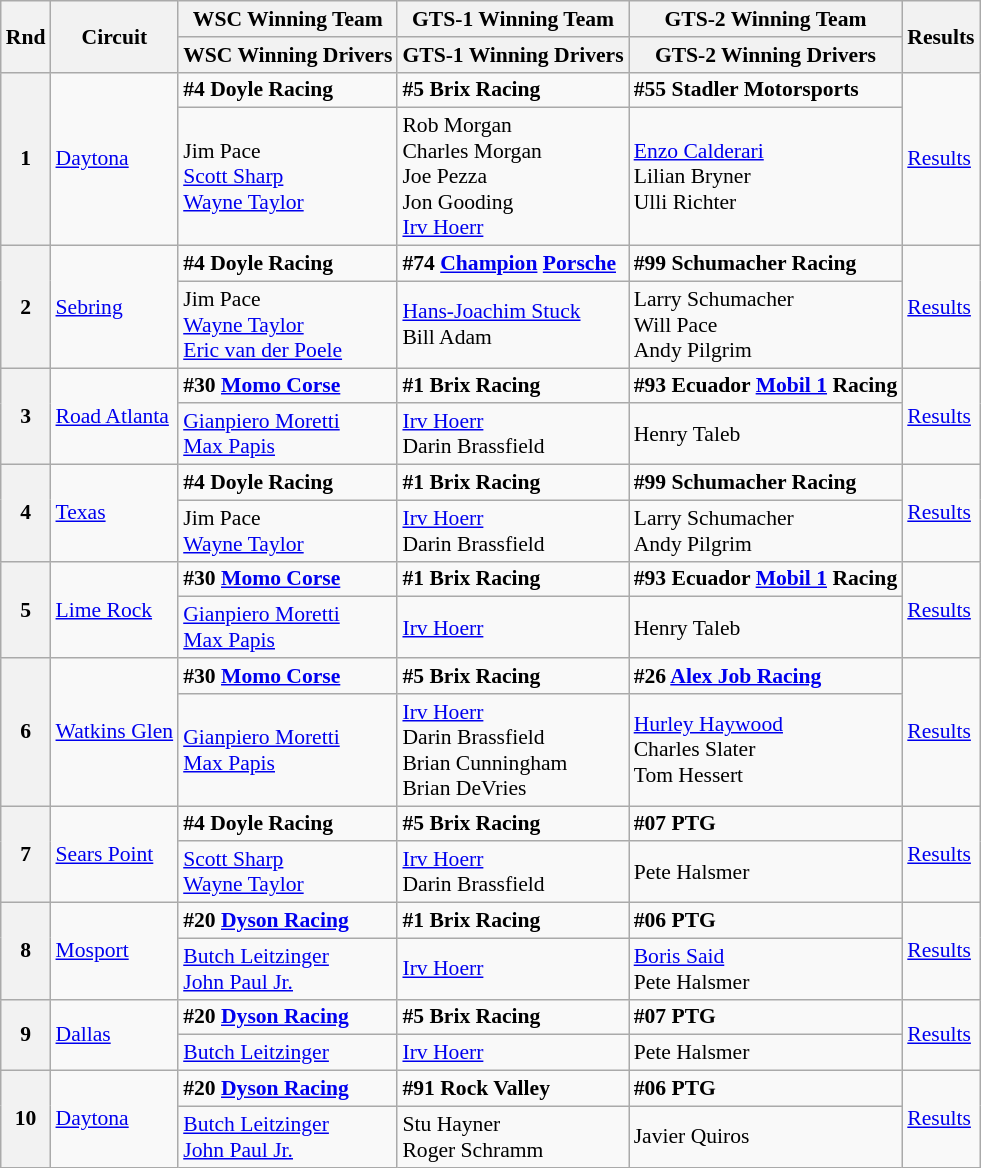<table class="wikitable" style="font-size: 90%;">
<tr>
<th rowspan=2>Rnd</th>
<th rowspan=2>Circuit</th>
<th>WSC Winning Team</th>
<th>GTS-1 Winning Team</th>
<th>GTS-2 Winning Team</th>
<th rowspan=2>Results</th>
</tr>
<tr>
<th>WSC Winning Drivers</th>
<th>GTS-1 Winning Drivers</th>
<th>GTS-2 Winning Drivers</th>
</tr>
<tr>
<th rowspan=2>1</th>
<td rowspan=2><a href='#'>Daytona</a></td>
<td><strong> #4 Doyle Racing</strong></td>
<td><strong> #5 Brix Racing</strong></td>
<td><strong> #55 Stadler Motorsports</strong></td>
<td rowspan=2><a href='#'>Results</a></td>
</tr>
<tr>
<td> Jim Pace<br> <a href='#'>Scott Sharp</a><br> <a href='#'>Wayne Taylor</a></td>
<td> Rob Morgan<br> Charles Morgan<br> Joe Pezza<br> Jon Gooding<br> <a href='#'>Irv Hoerr</a></td>
<td> <a href='#'>Enzo Calderari</a><br> Lilian Bryner<br> Ulli Richter</td>
</tr>
<tr>
<th rowspan=2>2</th>
<td rowspan=2><a href='#'>Sebring</a></td>
<td><strong> #4 Doyle Racing</strong></td>
<td><strong> #74 <a href='#'>Champion</a> <a href='#'>Porsche</a></strong></td>
<td><strong> #99 Schumacher Racing</strong></td>
<td rowspan=2><a href='#'>Results</a></td>
</tr>
<tr>
<td> Jim Pace<br> <a href='#'>Wayne Taylor</a><br> <a href='#'>Eric van der Poele</a></td>
<td> <a href='#'>Hans-Joachim Stuck</a><br> Bill Adam</td>
<td> Larry Schumacher<br> Will Pace<br> Andy Pilgrim</td>
</tr>
<tr>
<th rowspan=2>3</th>
<td rowspan=2><a href='#'>Road Atlanta</a></td>
<td><strong> #30 <a href='#'>Momo Corse</a></strong></td>
<td><strong> #1 Brix Racing</strong></td>
<td><strong> #93 Ecuador <a href='#'>Mobil 1</a> Racing</strong></td>
<td rowspan=2><a href='#'>Results</a></td>
</tr>
<tr>
<td> <a href='#'>Gianpiero Moretti</a><br> <a href='#'>Max Papis</a></td>
<td> <a href='#'>Irv Hoerr</a><br> Darin Brassfield</td>
<td> Henry Taleb</td>
</tr>
<tr>
<th rowspan=2>4</th>
<td rowspan=2><a href='#'>Texas</a></td>
<td><strong> #4 Doyle Racing</strong></td>
<td><strong> #1 Brix Racing</strong></td>
<td><strong> #99 Schumacher Racing</strong></td>
<td rowspan=2><a href='#'>Results</a></td>
</tr>
<tr>
<td> Jim Pace<br> <a href='#'>Wayne Taylor</a></td>
<td> <a href='#'>Irv Hoerr</a><br> Darin Brassfield</td>
<td> Larry Schumacher<br> Andy Pilgrim</td>
</tr>
<tr>
<th rowspan=2>5</th>
<td rowspan=2><a href='#'>Lime Rock</a></td>
<td><strong> #30 <a href='#'>Momo Corse</a></strong></td>
<td><strong> #1 Brix Racing</strong></td>
<td><strong> #93 Ecuador <a href='#'>Mobil 1</a> Racing</strong></td>
<td rowspan=2><a href='#'>Results</a></td>
</tr>
<tr>
<td> <a href='#'>Gianpiero Moretti</a><br> <a href='#'>Max Papis</a></td>
<td> <a href='#'>Irv Hoerr</a></td>
<td> Henry Taleb</td>
</tr>
<tr>
<th rowspan=2>6</th>
<td rowspan=2><a href='#'>Watkins Glen</a></td>
<td><strong> #30 <a href='#'>Momo Corse</a></strong></td>
<td><strong> #5 Brix Racing</strong></td>
<td><strong> #26 <a href='#'>Alex Job Racing</a></strong></td>
<td rowspan=2><a href='#'>Results</a></td>
</tr>
<tr>
<td> <a href='#'>Gianpiero Moretti</a><br> <a href='#'>Max Papis</a></td>
<td> <a href='#'>Irv Hoerr</a><br> Darin Brassfield<br> Brian Cunningham<br> Brian DeVries</td>
<td> <a href='#'>Hurley Haywood</a><br> Charles Slater<br> Tom Hessert</td>
</tr>
<tr>
<th rowspan=2>7</th>
<td rowspan=2><a href='#'>Sears Point</a></td>
<td><strong> #4 Doyle Racing</strong></td>
<td><strong> #5 Brix Racing</strong></td>
<td><strong> #07 PTG</strong></td>
<td rowspan=2><a href='#'>Results</a></td>
</tr>
<tr>
<td> <a href='#'>Scott Sharp</a><br> <a href='#'>Wayne Taylor</a></td>
<td> <a href='#'>Irv Hoerr</a><br> Darin Brassfield</td>
<td> Pete Halsmer</td>
</tr>
<tr>
<th rowspan=2>8</th>
<td rowspan=2><a href='#'>Mosport</a></td>
<td><strong> #20 <a href='#'>Dyson Racing</a></strong></td>
<td><strong> #1 Brix Racing</strong></td>
<td><strong> #06 PTG</strong></td>
<td rowspan=2><a href='#'>Results</a></td>
</tr>
<tr>
<td> <a href='#'>Butch Leitzinger</a><br> <a href='#'>John Paul Jr.</a></td>
<td> <a href='#'>Irv Hoerr</a></td>
<td> <a href='#'>Boris Said</a><br> Pete Halsmer</td>
</tr>
<tr>
<th rowspan=2>9</th>
<td rowspan=2><a href='#'>Dallas</a></td>
<td><strong> #20 <a href='#'>Dyson Racing</a></strong></td>
<td><strong> #5 Brix Racing</strong></td>
<td><strong> #07 PTG</strong></td>
<td rowspan=2><a href='#'>Results</a></td>
</tr>
<tr>
<td> <a href='#'>Butch Leitzinger</a></td>
<td> <a href='#'>Irv Hoerr</a></td>
<td> Pete Halsmer</td>
</tr>
<tr>
<th rowspan=2>10</th>
<td rowspan=2><a href='#'>Daytona</a></td>
<td><strong> #20 <a href='#'>Dyson Racing</a></strong></td>
<td><strong> #91 Rock Valley</strong></td>
<td><strong> #06 PTG</strong></td>
<td rowspan=2><a href='#'>Results</a></td>
</tr>
<tr>
<td> <a href='#'>Butch Leitzinger</a><br> <a href='#'>John Paul Jr.</a></td>
<td> Stu Hayner<br> Roger Schramm</td>
<td> Javier Quiros</td>
</tr>
</table>
